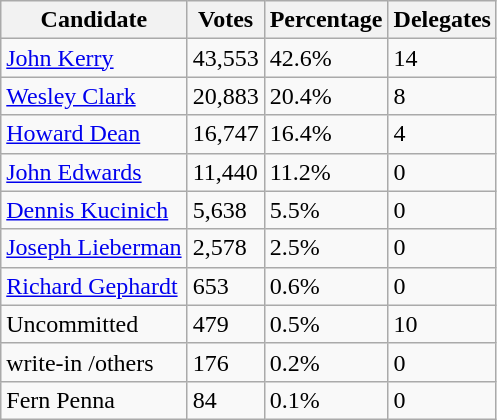<table class="wikitable">
<tr>
<th>Candidate</th>
<th>Votes</th>
<th>Percentage</th>
<th>Delegates</th>
</tr>
<tr>
<td><a href='#'>John Kerry</a></td>
<td>43,553</td>
<td>42.6%</td>
<td>14</td>
</tr>
<tr>
<td><a href='#'>Wesley Clark</a></td>
<td>20,883</td>
<td>20.4%</td>
<td>8</td>
</tr>
<tr>
<td><a href='#'>Howard Dean</a></td>
<td>16,747</td>
<td>16.4%</td>
<td>4</td>
</tr>
<tr>
<td><a href='#'>John Edwards</a></td>
<td>11,440</td>
<td>11.2%</td>
<td>0</td>
</tr>
<tr>
<td><a href='#'>Dennis Kucinich</a></td>
<td>5,638</td>
<td>5.5%</td>
<td>0</td>
</tr>
<tr>
<td><a href='#'>Joseph Lieberman</a></td>
<td>2,578</td>
<td>2.5%</td>
<td>0</td>
</tr>
<tr>
<td><a href='#'>Richard Gephardt</a></td>
<td>653</td>
<td>0.6%</td>
<td>0</td>
</tr>
<tr>
<td>Uncommitted</td>
<td>479</td>
<td>0.5%</td>
<td>10</td>
</tr>
<tr>
<td>write-in /others</td>
<td>176</td>
<td>0.2%</td>
<td>0</td>
</tr>
<tr>
<td>Fern Penna</td>
<td>84</td>
<td>0.1%</td>
<td>0</td>
</tr>
</table>
